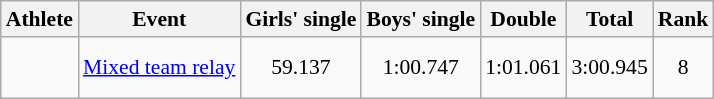<table class="wikitable" style="font-size:90%">
<tr>
<th>Athlete</th>
<th>Event</th>
<th>Girls' single</th>
<th>Boys' single</th>
<th>Double</th>
<th>Total</th>
<th>Rank</th>
</tr>
<tr align=center>
<td align=left><br><br></td>
<td align=left><a href='#'>Mixed team relay</a></td>
<td>59.137</td>
<td>1:00.747</td>
<td>1:01.061</td>
<td>3:00.945</td>
<td>8</td>
</tr>
</table>
